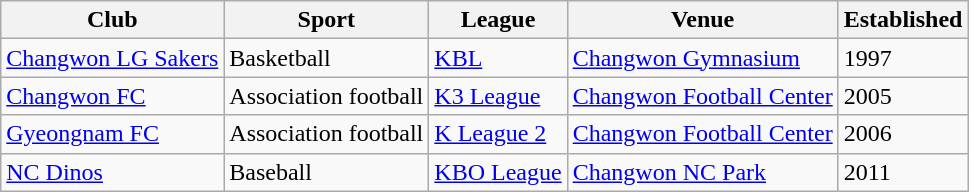<table class="wikitable">
<tr>
<th>Club</th>
<th>Sport</th>
<th>League</th>
<th>Venue</th>
<th>Established</th>
</tr>
<tr>
<td><a href='#'>Changwon LG Sakers</a></td>
<td>Basketball</td>
<td><a href='#'>KBL</a></td>
<td><a href='#'>Changwon Gymnasium</a></td>
<td>1997</td>
</tr>
<tr>
<td><a href='#'>Changwon FC</a></td>
<td>Association football</td>
<td><a href='#'>K3 League</a></td>
<td><a href='#'>Changwon Football Center</a></td>
<td>2005</td>
</tr>
<tr>
<td><a href='#'>Gyeongnam FC</a></td>
<td>Association football</td>
<td><a href='#'>K League 2</a></td>
<td><a href='#'>Changwon Football Center</a></td>
<td>2006</td>
</tr>
<tr>
<td><a href='#'>NC Dinos</a></td>
<td>Baseball</td>
<td><a href='#'>KBO League</a></td>
<td><a href='#'>Changwon NC Park</a></td>
<td>2011</td>
</tr>
</table>
